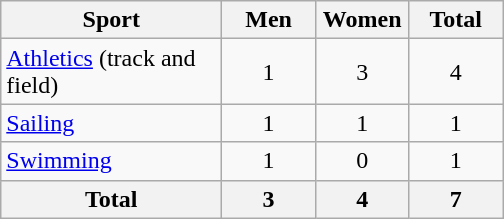<table class="wikitable sortable" style="text-align:center;">
<tr>
<th width=140>Sport</th>
<th width=55>Men</th>
<th width=55>Women</th>
<th width=55>Total</th>
</tr>
<tr>
<td align=left><a href='#'>Athletics</a> (track and field)</td>
<td>1</td>
<td>3</td>
<td>4</td>
</tr>
<tr>
<td align=left><a href='#'>Sailing</a></td>
<td>1</td>
<td>1</td>
<td>1</td>
</tr>
<tr>
<td align=left><a href='#'>Swimming</a></td>
<td>1</td>
<td>0</td>
<td>1</td>
</tr>
<tr>
<th>Total</th>
<th>3</th>
<th>4</th>
<th>7</th>
</tr>
</table>
